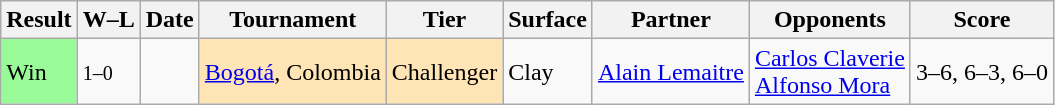<table class="wikitable">
<tr>
<th>Result</th>
<th class="unsortable">W–L</th>
<th>Date</th>
<th>Tournament</th>
<th>Tier</th>
<th>Surface</th>
<th>Partner</th>
<th>Opponents</th>
<th class="unsortable">Score</th>
</tr>
<tr>
<td bgcolor=98fb98>Win</td>
<td><small>1–0</small></td>
<td></td>
<td style="background:moccasin;"><a href='#'>Bogotá</a>, Colombia</td>
<td style="background:moccasin;">Challenger</td>
<td>Clay</td>
<td> <a href='#'>Alain Lemaitre</a></td>
<td> <a href='#'>Carlos Claverie</a><br> <a href='#'>Alfonso Mora</a></td>
<td>3–6, 6–3, 6–0</td>
</tr>
</table>
